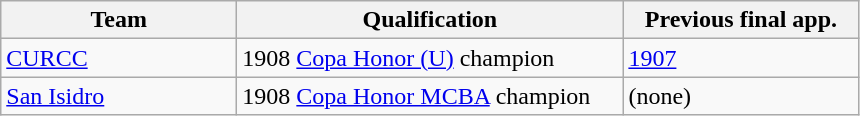<table class="wikitable">
<tr>
<th width=150px>Team</th>
<th width=250px>Qualification</th>
<th width=150px>Previous final app.</th>
</tr>
<tr>
<td> <a href='#'>CURCC</a></td>
<td>1908 <a href='#'>Copa Honor (U)</a> champion</td>
<td><a href='#'>1907</a></td>
</tr>
<tr>
<td> <a href='#'>San Isidro</a></td>
<td>1908 <a href='#'>Copa Honor MCBA</a> champion</td>
<td>(none)</td>
</tr>
</table>
